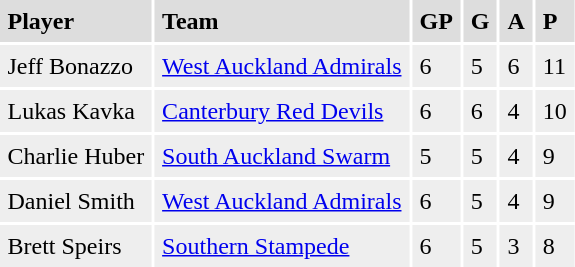<table cellpadding=5>
<tr bgcolor="#dddddd">
<td><strong>Player</strong></td>
<td><strong>Team</strong></td>
<td><strong>GP</strong></td>
<td><strong>G</strong></td>
<td><strong>A</strong></td>
<td><strong>P</strong></td>
</tr>
<tr bgcolor="#eeeeee">
<td>Jeff Bonazzo</td>
<td><a href='#'>West Auckland Admirals</a></td>
<td>6</td>
<td>5</td>
<td>6</td>
<td>11</td>
</tr>
<tr bgcolor="#eeeeee">
<td>Lukas Kavka</td>
<td><a href='#'>Canterbury Red Devils</a></td>
<td>6</td>
<td>6</td>
<td>4</td>
<td>10</td>
</tr>
<tr bgcolor="#eeeeee">
<td>Charlie Huber</td>
<td><a href='#'>South Auckland Swarm</a></td>
<td>5</td>
<td>5</td>
<td>4</td>
<td>9</td>
</tr>
<tr bgcolor="#eeeeee">
<td>Daniel Smith</td>
<td><a href='#'>West Auckland Admirals</a></td>
<td>6</td>
<td>5</td>
<td>4</td>
<td>9</td>
</tr>
<tr bgcolor="#eeeeee">
<td>Brett Speirs</td>
<td><a href='#'>Southern Stampede</a></td>
<td>6</td>
<td>5</td>
<td>3</td>
<td>8</td>
</tr>
</table>
